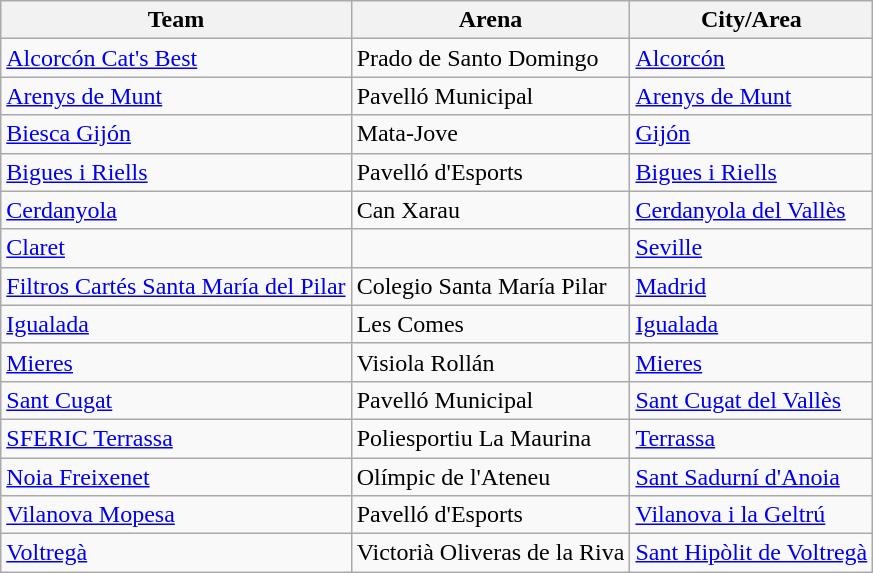<table class="wikitable sortable">
<tr>
<th>Team</th>
<th>Arena</th>
<th>City/Area</th>
</tr>
<tr>
<td><a href='#'>Alcorcón Cat's Best</a></td>
<td>Prado de Santo Domingo</td>
<td><a href='#'>Alcorcón</a></td>
</tr>
<tr>
<td><a href='#'>Arenys de Munt</a></td>
<td>Pavelló Municipal</td>
<td><a href='#'>Arenys de Munt</a></td>
</tr>
<tr>
<td><a href='#'>Biesca Gijón</a></td>
<td>Mata-Jove</td>
<td><a href='#'>Gijón</a></td>
</tr>
<tr>
<td><a href='#'>Bigues i Riells</a></td>
<td>Pavelló d'Esports</td>
<td><a href='#'>Bigues i Riells</a></td>
</tr>
<tr>
<td><a href='#'>Cerdanyola</a></td>
<td>Can Xarau</td>
<td><a href='#'>Cerdanyola del Vallès</a></td>
</tr>
<tr>
<td><a href='#'>Claret</a></td>
<td></td>
<td><a href='#'>Seville</a></td>
</tr>
<tr>
<td><a href='#'>Filtros Cartés Santa María del Pilar</a></td>
<td>Colegio Santa María Pilar</td>
<td><a href='#'>Madrid</a></td>
</tr>
<tr>
<td><a href='#'>Igualada</a></td>
<td>Les Comes</td>
<td><a href='#'>Igualada</a></td>
</tr>
<tr>
<td><a href='#'>Mieres</a></td>
<td>Visiola Rollán</td>
<td><a href='#'>Mieres</a></td>
</tr>
<tr>
<td><a href='#'>Sant Cugat</a></td>
<td>Pavelló Municipal</td>
<td><a href='#'>Sant Cugat del Vallès</a></td>
</tr>
<tr>
<td><a href='#'>SFERIC Terrassa</a></td>
<td>Poliesportiu La Maurina</td>
<td><a href='#'>Terrassa</a></td>
</tr>
<tr>
<td><a href='#'>Noia Freixenet</a></td>
<td>Olímpic de l'Ateneu</td>
<td><a href='#'>Sant Sadurní d'Anoia</a></td>
</tr>
<tr>
<td><a href='#'>Vilanova Mopesa</a></td>
<td>Pavelló d'Esports</td>
<td><a href='#'>Vilanova i la Geltrú</a></td>
</tr>
<tr>
<td><a href='#'>Voltregà</a></td>
<td>Victorià Oliveras de la Riva</td>
<td><a href='#'>Sant Hipòlit de Voltregà</a></td>
</tr>
</table>
